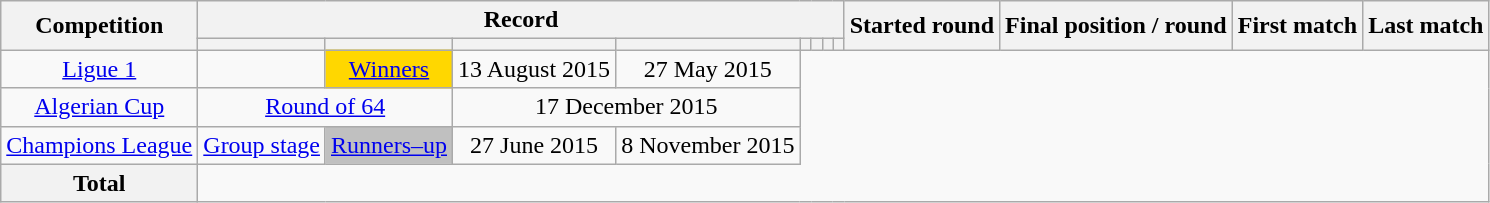<table class="wikitable" style="text-align: center">
<tr>
<th rowspan=2>Competition</th>
<th colspan=8>Record</th>
<th rowspan=2>Started round</th>
<th rowspan=2>Final position / round</th>
<th rowspan=2>First match</th>
<th rowspan=2>Last match</th>
</tr>
<tr>
<th></th>
<th></th>
<th></th>
<th></th>
<th></th>
<th></th>
<th></th>
<th></th>
</tr>
<tr>
<td><a href='#'>Ligue 1</a><br></td>
<td></td>
<td style="background:gold;"><a href='#'>Winners</a></td>
<td>13 August 2015</td>
<td>27 May 2015</td>
</tr>
<tr>
<td><a href='#'>Algerian Cup</a><br></td>
<td colspan=2><a href='#'>Round of 64</a></td>
<td colspan=2>17 December 2015</td>
</tr>
<tr>
<td><a href='#'>Champions League</a><br></td>
<td><a href='#'>Group stage</a></td>
<td style="background:silver;"><a href='#'>Runners–up</a></td>
<td>27 June 2015</td>
<td>8 November 2015</td>
</tr>
<tr>
<th>Total<br></th>
</tr>
</table>
